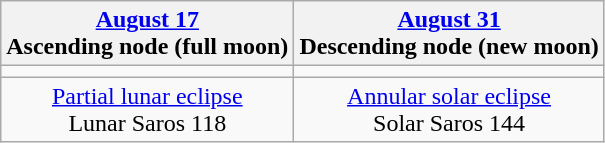<table class="wikitable">
<tr>
<th><a href='#'>August 17</a><br>Ascending node (full moon)<br></th>
<th><a href='#'>August 31</a><br>Descending node (new moon)<br></th>
</tr>
<tr>
<td></td>
<td></td>
</tr>
<tr align=center>
<td><a href='#'>Partial lunar eclipse</a><br>Lunar Saros 118</td>
<td><a href='#'>Annular solar eclipse</a><br>Solar Saros 144</td>
</tr>
</table>
